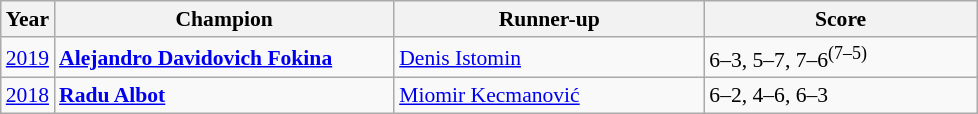<table class="wikitable" style="font-size:90%">
<tr>
<th>Year</th>
<th width="220">Champion</th>
<th width="200">Runner-up</th>
<th width="175">Score</th>
</tr>
<tr>
<td><a href='#'>2019</a></td>
<td> <strong><a href='#'>Alejandro Davidovich Fokina</a></strong></td>
<td> <a href='#'>Denis Istomin</a></td>
<td>6–3, 5–7, 7–6<sup>(7–5)</sup></td>
</tr>
<tr>
<td><a href='#'>2018</a></td>
<td> <strong><a href='#'>Radu Albot</a></strong></td>
<td> <a href='#'>Miomir Kecmanović</a></td>
<td>6–2, 4–6, 6–3</td>
</tr>
</table>
